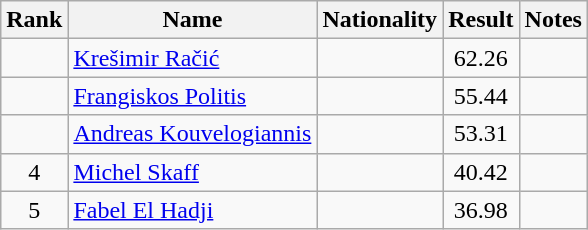<table class="wikitable sortable" style="text-align:center">
<tr>
<th>Rank</th>
<th>Name</th>
<th>Nationality</th>
<th>Result</th>
<th>Notes</th>
</tr>
<tr>
<td></td>
<td align=left><a href='#'>Krešimir Račić</a></td>
<td align=left></td>
<td>62.26</td>
<td></td>
</tr>
<tr>
<td></td>
<td align=left><a href='#'>Frangiskos Politis</a></td>
<td align=left></td>
<td>55.44</td>
<td></td>
</tr>
<tr>
<td></td>
<td align=left><a href='#'>Andreas Kouvelogiannis</a></td>
<td align=left></td>
<td>53.31</td>
<td></td>
</tr>
<tr>
<td>4</td>
<td align=left><a href='#'>Michel Skaff</a></td>
<td align=left></td>
<td>40.42</td>
<td></td>
</tr>
<tr>
<td>5</td>
<td align=left><a href='#'>Fabel El Hadji</a></td>
<td align=left></td>
<td>36.98</td>
<td></td>
</tr>
</table>
